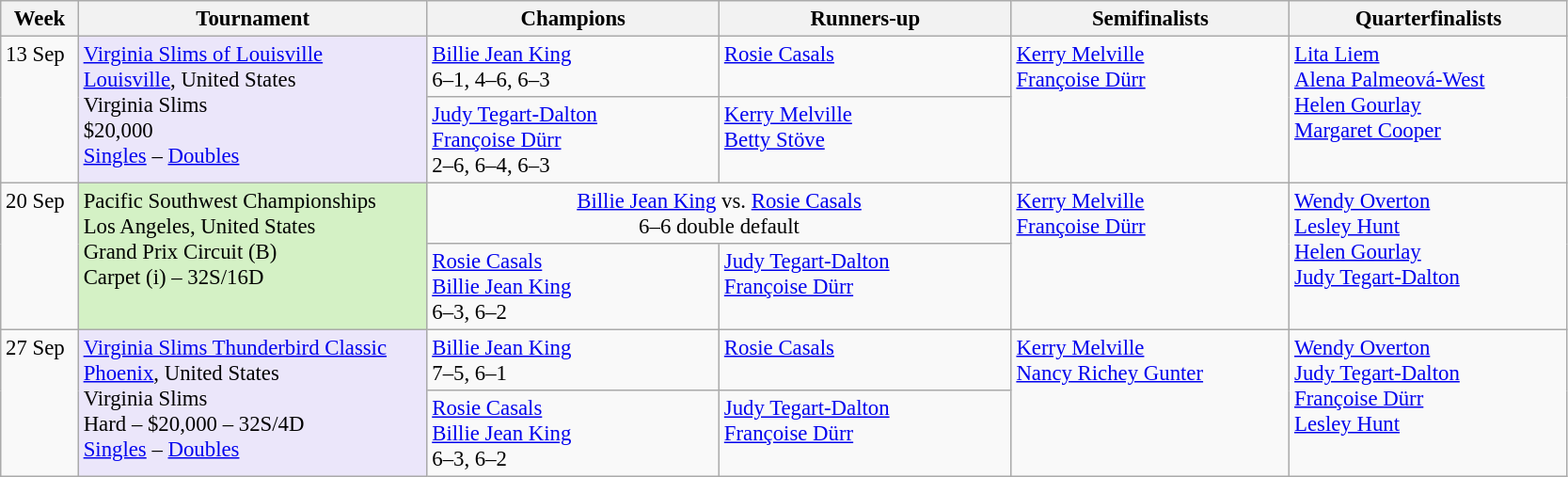<table class=wikitable style=font-size:95%>
<tr>
<th style="width:48px;">Week</th>
<th style="width:240px;">Tournament</th>
<th style="width:200px;">Champions</th>
<th style="width:200px;">Runners-up</th>
<th style="width:190px;">Semifinalists</th>
<th style="width:190px;">Quarterfinalists</th>
</tr>
<tr valign=top>
<td rowspan=2>13 Sep</td>
<td style="background:#ebe6fa;" rowspan=2><a href='#'>Virginia Slims of Louisville</a><br><a href='#'>Louisville</a>, United States<br>Virginia Slims<br>$20,000<br> <a href='#'>Singles</a> – <a href='#'>Doubles</a></td>
<td> <a href='#'>Billie Jean King</a> <br>6–1, 4–6, 6–3</td>
<td> <a href='#'>Rosie Casals</a></td>
<td rowspan=2> <a href='#'>Kerry Melville</a>  <br>  <a href='#'>Françoise Dürr</a></td>
<td rowspan=2> <a href='#'>Lita Liem</a> <br>  <a href='#'>Alena Palmeová-West</a> <br>  <a href='#'>Helen Gourlay</a> <br>  <a href='#'>Margaret Cooper</a></td>
</tr>
<tr valign=top>
<td> <a href='#'>Judy Tegart-Dalton</a><br> <a href='#'>Françoise Dürr</a><br>2–6, 6–4, 6–3</td>
<td> <a href='#'>Kerry Melville</a><br> <a href='#'>Betty Stöve</a></td>
</tr>
<tr valign=top>
<td rowspan=2>20 Sep</td>
<td style="background:#D4F1C5;" rowspan="2">Pacific Southwest Championships <br> Los Angeles, United States<br>Grand Prix Circuit (B) <br> Carpet (i) – 32S/16D</td>
<td colspan=2 align=center> <a href='#'>Billie Jean King</a> vs.  <a href='#'>Rosie Casals</a> <br> 6–6 double default</td>
<td rowspan=2> <a href='#'>Kerry Melville</a>  <br>  <a href='#'>Françoise Dürr</a></td>
<td rowspan=2> <a href='#'>Wendy Overton</a> <br>  <a href='#'>Lesley Hunt</a> <br>  <a href='#'>Helen Gourlay</a> <br>  <a href='#'>Judy Tegart-Dalton</a></td>
</tr>
<tr valign=top>
<td> <a href='#'>Rosie Casals</a> <br>  <a href='#'>Billie Jean King</a> <br> 6–3, 6–2</td>
<td> <a href='#'>Judy Tegart-Dalton</a> <br>  <a href='#'>Françoise Dürr</a></td>
</tr>
<tr valign=top>
<td rowspan=2>27 Sep</td>
<td style="background:#ebe6fa;" rowspan=2><a href='#'>Virginia Slims Thunderbird Classic</a><br> <a href='#'>Phoenix</a>, United States<br>Virginia Slims<br>Hard – $20,000 – 32S/4D<br> <a href='#'>Singles</a> – <a href='#'>Doubles</a></td>
<td> <a href='#'>Billie Jean King</a> <br>7–5, 6–1</td>
<td> <a href='#'>Rosie Casals</a></td>
<td rowspan=2> <a href='#'>Kerry Melville</a>  <br>  <a href='#'>Nancy Richey Gunter</a></td>
<td rowspan=2> <a href='#'>Wendy Overton</a> <br>  <a href='#'>Judy Tegart-Dalton</a> <br>  <a href='#'>Françoise Dürr</a> <br>  <a href='#'>Lesley Hunt</a></td>
</tr>
<tr valign=top>
<td> <a href='#'>Rosie Casals</a><br> <a href='#'>Billie Jean King</a><br>6–3, 6–2</td>
<td> <a href='#'>Judy Tegart-Dalton</a><br> <a href='#'>Françoise Dürr</a></td>
</tr>
</table>
